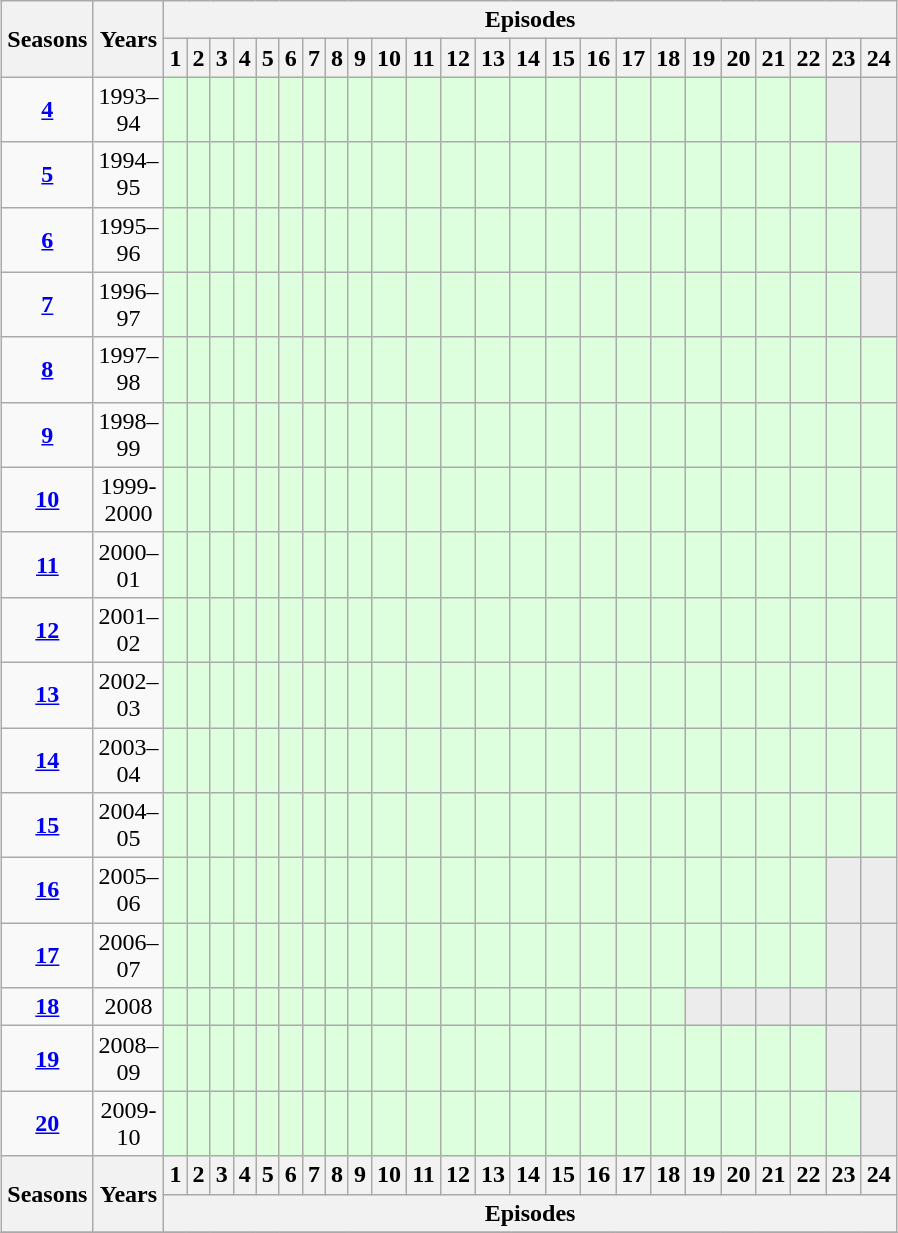<table class="wikitable" style="text-align:center; margin:auto; width:5%;">
<tr>
<th colspan="1" rowspan="2" style="text-align:center;">Seasons</th>
<th colspan="1" rowspan="2" style="text-align:center;">Years</th>
<th colspan="24"  style="text-align:center;">Episodes</th>
</tr>
<tr>
<th colspan="1" style="text-align:center;">1</th>
<th colspan="1" style="text-align:center;">2</th>
<th colspan="1" style="text-align:center;">3</th>
<th colspan="1" style="text-align:center;">4</th>
<th colspan="1" style="text-align:center;">5</th>
<th colspan="1" style="text-align:center;">6</th>
<th colspan="1" style="text-align:center;">7</th>
<th colspan="1" style="text-align:center;">8</th>
<th colspan="1" style="text-align:center;">9</th>
<th colspan="1" style="text-align:center;">10</th>
<th colspan="1" style="text-align:center;">11</th>
<th colspan="1" style="text-align:center;">12</th>
<th colspan="1" style="text-align:center;">13</th>
<th colspan="1" style="text-align:center;">14</th>
<th colspan="1" style="text-align:center;">15</th>
<th colspan="1" style="text-align:center;">16</th>
<th colspan="1" style="text-align:center;">17</th>
<th colspan="1" style="text-align:center;">18</th>
<th colspan="1" style="text-align:center;">19</th>
<th colspan="1" style="text-align:center;">20</th>
<th colspan="1" style="text-align:center;">21</th>
<th colspan="1" style="text-align:center;">22</th>
<th colspan="1" style="text-align:center;">23</th>
<th colspan="1" style="text-align:center;">24</th>
</tr>
<tr>
<td><strong><a href='#'>4</a></strong></td>
<td>1993–94</td>
<td colspan="1" style="background:#dfd; text-align:center;"></td>
<td colspan="1" style="background:#dfd; text-align:center;"></td>
<td colspan="1" style="background:#dfd; text-align:center;"></td>
<td colspan="1" style="background:#dfd; text-align:center;"></td>
<td colspan="1" style="background:#dfd; text-align:center;"></td>
<td colspan="1" style="background:#dfd; text-align:center;"></td>
<td colspan="1" style="background:#dfd; text-align:center;"></td>
<td colspan="1" style="background:#dfd; text-align:center;"></td>
<td colspan="1" style="background:#dfd; text-align:center;"></td>
<td colspan="1" style="background:#dfd; text-align:center;"></td>
<td colspan="1" style="background:#dfd; text-align:center;"></td>
<td colspan="1" style="background:#dfd; text-align:center;"></td>
<td colspan="1" style="background:#dfd; text-align:center;"></td>
<td colspan="1" style="background:#dfd; text-align:center;"></td>
<td colspan="1" style="background:#dfd; text-align:center;"></td>
<td colspan="1" style="background:#dfd; text-align:center;"></td>
<td colspan="1" style="background:#dfd; text-align:center;"></td>
<td colspan="1" style="background:#dfd; text-align:center;"></td>
<td colspan="1" style="background:#dfd; text-align:center;"></td>
<td colspan="1" style="background:#dfd; text-align:center;"></td>
<td colspan="1" style="background:#dfd; text-align:center;"></td>
<td colspan="1" style="background:#dfd; text-align:center;"></td>
<td colspan="1" style="background:#ececec; color:gray; vertical-align:middle; text-align:center;" class="table-na"></td>
<td colspan="1" style="background:#ececec; color:gray; vertical-align:middle; text-align:center;" class="table-na"></td>
</tr>
<tr>
<td><strong><a href='#'>5</a></strong></td>
<td>1994–95</td>
<td ="1" style="background:#dfd; text-align:center;"></td>
<td colspan="1" style="background:#dfd; text-align:center;"></td>
<td colspan="1" style="background:#dfd; text-align:center;"></td>
<td colspan="1" style="background:#dfd; text-align:center;"></td>
<td colspan="1" style="background:#dfd; text-align:center;"></td>
<td colspan="1" style="background:#dfd; text-align:center;"></td>
<td colspan="1" style="background:#dfd; text-align:center;"></td>
<td colspan="1" style="background:#dfd; text-align:center;"></td>
<td colspan="1" style="background:#dfd; text-align:center;"></td>
<td colspan="1" style="background:#dfd; text-align:center;"></td>
<td colspan="1" style="background:#dfd; text-align:center;"></td>
<td colspan="1" style="background:#dfd; text-align:center;"></td>
<td colspan="1" style="background:#dfd; text-align:center;"></td>
<td colspan="1" style="background:#dfd; text-align:center;"></td>
<td colspan="1" style="background:#dfd; text-align:center;"></td>
<td colspan="1" style="background:#dfd; text-align:center;"></td>
<td colspan="1" style="background:#dfd; text-align:center;"></td>
<td colspan="1" style="background:#dfd; text-align:center;"></td>
<td colspan="1" style="background:#dfd; text-align:center;"></td>
<td colspan="1" style="background:#dfd; text-align:center;"></td>
<td colspan="1" style="background:#dfd; text-align:center;"></td>
<td colspan="1" style="background:#dfd; text-align:center;"></td>
<td olspan="1" style="background:#dfd; text-align:center;"></td>
<td colspan="1" style="background:#ececec; color:gray; vertical-align:middle; text-align:center;" class="table-na"></td>
</tr>
<tr>
<td><strong><a href='#'>6</a></strong></td>
<td>1995–96</td>
<td colspan="1" style="background:#dfd; text-align:center;"></td>
<td colspan="1" style="background:#dfd; text-align:center;"></td>
<td colspan="1" style="background:#dfd; text-align:center;"></td>
<td colspan="1" style="background:#dfd; text-align:center;"></td>
<td colspan="1" style="background:#dfd; text-align:center;"></td>
<td colspan="1" style="background:#dfd; text-align:center;"></td>
<td colspan="1" style="background:#dfd; text-align:center;"></td>
<td colspan="1" style="background:#dfd; text-align:center;"></td>
<td colspan="1" style="background:#dfd; text-align:center;"></td>
<td colspan="1" style="background:#dfd; text-align:center;"></td>
<td colspan="1" style="background:#dfd; text-align:center;"></td>
<td colspan="1" style="background:#dfd; text-align:center;"></td>
<td colspan="1" style="background:#dfd; text-align:center;"></td>
<td colspan="1" style="background:#dfd; text-align:center;"></td>
<td colspan="1" style="background:#dfd; text-align:center;"></td>
<td colspan="1" style="background:#dfd; text-align:center;"></td>
<td colspan="1" style="background:#dfd; text-align:center;"></td>
<td colspan="1" style="background:#dfd; text-align:center;"></td>
<td colspan="1" style="background:#dfd; text-align:center;"></td>
<td colspan="1" style="background:#dfd; text-align:center;"></td>
<td colspan="1" style="background:#dfd; text-align:center;"></td>
<td colspan="1" style="background:#dfd; text-align:center;"></td>
<td olspan="1" style="background:#dfd; text-align:center;"></td>
<td colspan="1" style="background:#ececec; color:gray; vertical-align:middle; text-align:center;" class="table-na"></td>
</tr>
<tr>
<td><strong><a href='#'>7</a></strong></td>
<td>1996–97</td>
<td colspan="1" style="background:#dfd; text-align:center;"></td>
<td colspan="1" style="background:#dfd; text-align:center;"></td>
<td colspan="1" style="background:#dfd; text-align:center;"></td>
<td colspan="1" style="background:#dfd; text-align:center;"></td>
<td colspan="1" style="background:#dfd; text-align:center;"></td>
<td colspan="1" style="background:#dfd; text-align:center;"></td>
<td colspan="1" style="background:#dfd; text-align:center;"></td>
<td colspan="1" style="background:#dfd; text-align:center;"></td>
<td colspan="1" style="background:#dfd; text-align:center;"></td>
<td colspan="1" style="background:#dfd; text-align:center;"></td>
<td colspan="1" style="background:#dfd; text-align:center;"></td>
<td colspan="1" style="background:#dfd; text-align:center;"></td>
<td colspan="1" style="background:#dfd; text-align:center;"></td>
<td colspan="1" style="background:#dfd; text-align:center;"></td>
<td colspan="1" style="background:#dfd; text-align:center;"></td>
<td colspan="1" style="background:#dfd; text-align:center;"></td>
<td colspan="1" style="background:#dfd; text-align:center;"></td>
<td colspan="1" style="background:#dfd; text-align:center;"></td>
<td colspan="1" style="background:#dfd; text-align:center;"></td>
<td colspan="1" style="background:#dfd; text-align:center;"></td>
<td colspan="1" style="background:#dfd; text-align:center;"></td>
<td colspan="1" style="background:#dfd; text-align:center;"></td>
<td olspan="1" style="background:#dfd; text-align:center;"></td>
<td colspan="1" style="background:#ececec; color:gray; vertical-align:middle; text-align:center;" class="table-na"></td>
</tr>
<tr>
<td><strong><a href='#'>8</a></strong></td>
<td>1997–98</td>
<td colspan="1" style="background:#dfd; text-align:center;"></td>
<td colspan="1" style="background:#dfd; text-align:center;"></td>
<td colspan="1" style="background:#dfd; text-align:center;"></td>
<td colspan="1" style="background:#dfd; text-align:center;"></td>
<td colspan="1" style="background:#dfd; text-align:center;"></td>
<td colspan="1" style="background:#dfd; text-align:center;"></td>
<td colspan="1" style="background:#dfd; text-align:center;"></td>
<td colspan="1" style="background:#dfd; text-align:center;"></td>
<td colspan="1" style="background:#dfd; text-align:center;"></td>
<td colspan="1" style="background:#dfd; text-align:center;"></td>
<td colspan="1" style="background:#dfd; text-align:center;"></td>
<td colspan="1" style="background:#dfd; text-align:center;"></td>
<td colspan="1" style="background:#dfd; text-align:center;"></td>
<td colspan="1" style="background:#dfd; text-align:center;"></td>
<td colspan="1" style="background:#dfd; text-align:center;"></td>
<td colspan="1" style="background:#dfd; text-align:center;"></td>
<td colspan="1" style="background:#dfd; text-align:center;"></td>
<td colspan="1" style="background:#dfd; text-align:center;"></td>
<td colspan="1" style="background:#dfd; text-align:center;"></td>
<td colspan="1" style="background:#dfd; text-align:center;"></td>
<td colspan="1" style="background:#dfd; text-align:center;"></td>
<td colspan="1" style="background:#dfd; text-align:center;"></td>
<td colspan="1" style="background:#dfd; text-align:center;"></td>
<td colspan="1" style="background:#dfd; text-align:center;"></td>
</tr>
<tr>
<td><strong><a href='#'>9</a></strong></td>
<td>1998–99</td>
<td colspan="1" style="background:#dfd; text-align:center;"></td>
<td colspan="1" style="background:#dfd; text-align:center;"></td>
<td colspan="1" style="background:#dfd; text-align:center;"></td>
<td colspan="1" style="background:#dfd; text-align:center;"></td>
<td colspan="1" style="background:#dfd; text-align:center;"></td>
<td colspan="1" style="background:#dfd; text-align:center;"></td>
<td colspan="1" style="background:#dfd; text-align:center;"></td>
<td colspan="1" style="background:#dfd; text-align:center;"></td>
<td colspan="1" style="background:#dfd; text-align:center;"></td>
<td colspan="1" style="background:#dfd; text-align:center;"></td>
<td colspan="1" style="background:#dfd; text-align:center;"></td>
<td colspan="1" style="background:#dfd; text-align:center;"></td>
<td colspan="1" style="background:#dfd; text-align:center;"></td>
<td colspan="1" style="background:#dfd; text-align:center;"></td>
<td colspan="1" style="background:#dfd; text-align:center;"></td>
<td colspan="1" style="background:#dfd; text-align:center;"></td>
<td colspan="1" style="background:#dfd; text-align:center;"></td>
<td colspan="1" style="background:#dfd; text-align:center;"></td>
<td colspan="1" style="background:#dfd; text-align:center;"></td>
<td colspan="1" style="background:#dfd; text-align:center;"></td>
<td colspan="1" style="background:#dfd; text-align:center;"></td>
<td colspan="1" style="background:#dfd; text-align:center;"></td>
<td colspan="1" style="background:#dfd; text-align:center;"></td>
<td colspan="1" style="background:#dfd; text-align:center;"></td>
</tr>
<tr>
<td><strong><a href='#'>10</a></strong></td>
<td>1999-2000</td>
<td colspan="1" style="background:#dfd; text-align:center;"></td>
<td colspan="1" style="background:#dfd; text-align:center;"></td>
<td colspan="1" style="background:#dfd; text-align:center;"></td>
<td colspan="1" style="background:#dfd; text-align:center;"></td>
<td colspan="1" style="background:#dfd; text-align:center;"></td>
<td colspan="1" style="background:#dfd; text-align:center;"></td>
<td colspan="1" style="background:#dfd; text-align:center;"></td>
<td colspan="1" style="background:#dfd; text-align:center;"></td>
<td colspan="1" style="background:#dfd; text-align:center;"></td>
<td colspan="1" style="background:#dfd; text-align:center;"></td>
<td colspan="1" style="background:#dfd; text-align:center;"></td>
<td colspan="1" style="background:#dfd; text-align:center;"></td>
<td colspan="1" style="background:#dfd; text-align:center;"></td>
<td colspan="1" style="background:#dfd; text-align:center;"></td>
<td colspan="1" style="background:#dfd; text-align:center;"></td>
<td colspan="1" style="background:#dfd; text-align:center;"></td>
<td colspan="1" style="background:#dfd; text-align:center;"></td>
<td colspan="1" style="background:#dfd; text-align:center;"></td>
<td colspan="1" style="background:#dfd; text-align:center;"></td>
<td colspan="1" style="background:#dfd; text-align:center;"></td>
<td colspan="1" style="background:#dfd; text-align:center;"></td>
<td colspan="1" style="background:#dfd; text-align:center;"></td>
<td colspan="1" style="background:#dfd; text-align:center;"></td>
<td colspan="1" style="background:#dfd; text-align:center;"></td>
</tr>
<tr>
<td><strong><a href='#'>11</a></strong></td>
<td>2000–01</td>
<td colspan="1" style="background:#dfd; text-align:center;"></td>
<td colspan="1" style="background:#dfd; text-align:center;"></td>
<td colspan="1" style="background:#dfd; text-align:center;"></td>
<td colspan="1" style="background:#dfd; text-align:center;"></td>
<td colspan="1" style="background:#dfd; text-align:center;"></td>
<td colspan="1" style="background:#dfd; text-align:center;"></td>
<td colspan="1" style="background:#dfd; text-align:center;"></td>
<td colspan="1" style="background:#dfd; text-align:center;"></td>
<td colspan="1" style="background:#dfd; text-align:center;"></td>
<td colspan="1" style="background:#dfd; text-align:center;"></td>
<td colspan="1" style="background:#dfd; text-align:center;"></td>
<td colspan="1" style="background:#dfd; text-align:center;"></td>
<td colspan="1" style="background:#dfd; text-align:center;"></td>
<td colspan="1" style="background:#dfd; text-align:center;"></td>
<td colspan="1" style="background:#dfd; text-align:center;"></td>
<td colspan="1" style="background:#dfd; text-align:center;"></td>
<td colspan="1" style="background:#dfd; text-align:center;"></td>
<td colspan="1" style="background:#dfd; text-align:center;"></td>
<td colspan="1" style="background:#dfd; text-align:center;"></td>
<td colspan="1" style="background:#dfd; text-align:center;"></td>
<td colspan="1" style="background:#dfd; text-align:center;"></td>
<td colspan="1" style="background:#dfd; text-align:center;"></td>
<td colspan="1" style="background:#dfd; text-align:center;"></td>
<td colspan="1" style="background:#dfd; text-align:center;"></td>
</tr>
<tr>
<td><strong><a href='#'>12</a></strong></td>
<td>2001–02</td>
<td colspan="1" style="background:#dfd; text-align:center;"></td>
<td colspan="1" style="background:#dfd; text-align:center;"></td>
<td colspan="1" style="background:#dfd; text-align:center;"></td>
<td colspan="1" style="background:#dfd; text-align:center;"></td>
<td colspan="1" style="background:#dfd; text-align:center;"></td>
<td colspan="1" style="background:#dfd; text-align:center;"></td>
<td colspan="1" style="background:#dfd; text-align:center;"></td>
<td colspan="1" style="background:#dfd; text-align:center;"></td>
<td colspan="1" style="background:#dfd; text-align:center;"></td>
<td colspan="1" style="background:#dfd; text-align:center;"></td>
<td colspan="1" style="background:#dfd; text-align:center;"></td>
<td colspan="1" style="background:#dfd; text-align:center;"></td>
<td colspan="1" style="background:#dfd; text-align:center;"></td>
<td colspan="1" style="background:#dfd; text-align:center;"></td>
<td colspan="1" style="background:#dfd; text-align:center;"></td>
<td colspan="1" style="background:#dfd; text-align:center;"></td>
<td colspan="1" style="background:#dfd; text-align:center;"></td>
<td colspan="1" style="background:#dfd; text-align:center;"></td>
<td colspan="1" style="background:#dfd; text-align:center;"></td>
<td colspan="1" style="background:#dfd; text-align:center;"></td>
<td colspan="1" style="background:#dfd; text-align:center;"></td>
<td colspan="1" style="background:#dfd; text-align:center;"></td>
<td colspan="1" style="background:#dfd; text-align:center;"></td>
<td colspan="1" style="background:#dfd; text-align:center;"></td>
</tr>
<tr>
<td><strong><a href='#'>13</a></strong></td>
<td>2002–03</td>
<td colspan="1" style="background:#dfd; text-align:center;"></td>
<td colspan="1" style="background:#dfd; text-align:center;"></td>
<td colspan="1" style="background:#dfd; text-align:center;"></td>
<td colspan="1" style="background:#dfd; text-align:center;"></td>
<td colspan="1" style="background:#dfd; text-align:center;"></td>
<td colspan="1" style="background:#dfd; text-align:center;"></td>
<td colspan="1" style="background:#dfd; text-align:center;"></td>
<td colspan="1" style="background:#dfd; text-align:center;"></td>
<td colspan="1" style="background:#dfd; text-align:center;"></td>
<td colspan="1" style="background:#dfd; text-align:center;"></td>
<td colspan="1" style="background:#dfd; text-align:center;"></td>
<td colspan="1" style="background:#dfd; text-align:center;"></td>
<td colspan="1" style="background:#dfd; text-align:center;"></td>
<td colspan="1" style="background:#dfd; text-align:center;"></td>
<td colspan="1" style="background:#dfd; text-align:center;"></td>
<td colspan="1" style="background:#dfd; text-align:center;"></td>
<td colspan="1" style="background:#dfd; text-align:center;"></td>
<td colspan="1" style="background:#dfd; text-align:center;"></td>
<td colspan="1" style="background:#dfd; text-align:center;"></td>
<td colspan="1" style="background:#dfd; text-align:center;"></td>
<td colspan="1" style="background:#dfd; text-align:center;"></td>
<td colspan="1" style="background:#dfd; text-align:center;"></td>
<td colspan="1" style="background:#dfd; text-align:center;"></td>
<td colspan="1" style="background:#dfd; text-align:center;"></td>
</tr>
<tr>
<td><strong><a href='#'>14</a></strong></td>
<td>2003–04</td>
<td colspan="1" style="background:#dfd; text-align:center;"></td>
<td colspan="1" style="background:#dfd; text-align:center;"></td>
<td colspan="1" style="background:#dfd; text-align:center;"></td>
<td colspan="1" style="background:#dfd; text-align:center;"></td>
<td colspan="1" style="background:#dfd; text-align:center;"></td>
<td colspan="1" style="background:#dfd; text-align:center;"></td>
<td colspan="1" style="background:#dfd; text-align:center;"></td>
<td colspan="1" style="background:#dfd; text-align:center;"></td>
<td colspan="1" style="background:#dfd; text-align:center;"></td>
<td colspan="1" style="background:#dfd; text-align:center;"></td>
<td colspan="1" style="background:#dfd; text-align:center;"></td>
<td colspan="1" style="background:#dfd; text-align:center;"></td>
<td colspan="1" style="background:#dfd; text-align:center;"></td>
<td colspan="1" style="background:#dfd; text-align:center;"></td>
<td colspan="1" style="background:#dfd; text-align:center;"></td>
<td colspan="1" style="background:#dfd; text-align:center;"></td>
<td colspan="1" style="background:#dfd; text-align:center;"></td>
<td colspan="1" style="background:#dfd; text-align:center;"></td>
<td colspan="1" style="background:#dfd; text-align:center;"></td>
<td colspan="1" style="background:#dfd; text-align:center;"></td>
<td colspan="1" style="background:#dfd; text-align:center;"></td>
<td colspan="1" style="background:#dfd; text-align:center;"></td>
<td colspan="1" style="background:#dfd; text-align:center;"></td>
<td colspan="1" style="background:#dfd; text-align:center;"></td>
</tr>
<tr>
<td><strong><a href='#'>15</a></strong></td>
<td>2004–05</td>
<td colspan="1" style="background:#dfd; text-align:center;"></td>
<td colspan="1" style="background:#dfd; text-align:center;"></td>
<td colspan="1" style="background:#dfd; text-align:center;"></td>
<td colspan="1" style="background:#dfd; text-align:center;"></td>
<td colspan="1" style="background:#dfd; text-align:center;"></td>
<td colspan="1" style="background:#dfd; text-align:center;"></td>
<td colspan="1" style="background:#dfd; text-align:center;"></td>
<td colspan="1" style="background:#dfd; text-align:center;"></td>
<td colspan="1" style="background:#dfd; text-align:center;"></td>
<td colspan="1" style="background:#dfd; text-align:center;"></td>
<td colspan="1" style="background:#dfd; text-align:center;"></td>
<td colspan="1" style="background:#dfd; text-align:center;"></td>
<td colspan="1" style="background:#dfd; text-align:center;"></td>
<td colspan="1" style="background:#dfd; text-align:center;"></td>
<td colspan="1" style="background:#dfd; text-align:center;"></td>
<td colspan="1" style="background:#dfd; text-align:center;"></td>
<td colspan="1" style="background:#dfd; text-align:center;"></td>
<td colspan="1" style="background:#dfd; text-align:center;"></td>
<td colspan="1" style="background:#dfd; text-align:center;"></td>
<td colspan="1" style="background:#dfd; text-align:center;"></td>
<td colspan="1" style="background:#dfd; text-align:center;"></td>
<td colspan="1" style="background:#dfd; text-align:center;"></td>
<td colspan="1" style="background:#dfd; text-align:center;"></td>
<td colspan="1" style="background:#dfd; text-align:center;"></td>
</tr>
<tr>
<td><strong><a href='#'>16</a></strong></td>
<td>2005–06</td>
<td colspan="1" style="background:#dfd; text-align:center;"></td>
<td colspan="1" style="background:#dfd; text-align:center;"></td>
<td colspan="1" style="background:#dfd; text-align:center;"></td>
<td colspan="1" style="background:#dfd; text-align:center;"></td>
<td colspan="1" style="background:#dfd; text-align:center;"></td>
<td colspan="1" style="background:#dfd; text-align:center;"></td>
<td colspan="1" style="background:#dfd; text-align:center;"></td>
<td colspan="1" style="background:#dfd; text-align:center;"></td>
<td colspan="1" style="background:#dfd; text-align:center;"></td>
<td colspan="1" style="background:#dfd; text-align:center;"></td>
<td colspan="1" style="background:#dfd; text-align:center;"></td>
<td colspan="1" style="background:#dfd; text-align:center;"></td>
<td colspan="1" style="background:#dfd; text-align:center;"></td>
<td colspan="1" style="background:#dfd; text-align:center;"></td>
<td colspan="1" style="background:#dfd; text-align:center;"></td>
<td colspan="1" style="background:#dfd; text-align:center;"></td>
<td colspan="1" style="background:#dfd; text-align:center;"></td>
<td colspan="1" style="background:#dfd; text-align:center;"></td>
<td colspan="1" style="background:#dfd; text-align:center;"></td>
<td colspan="1" style="background:#dfd; text-align:center;"></td>
<td colspan="1" style="background:#dfd; text-align:center;"></td>
<td colspan="1" style="background:#dfd; text-align:center;"></td>
<td colspan="1" style="background:#ececec; color:gray; vertical-align:middle; text-align:center;" class="table-na"></td>
<td colspan="1" style="background:#ececec; color:gray; vertical-align:middle; text-align:center;" class="table-na"></td>
</tr>
<tr>
<td><strong><a href='#'>17</a></strong></td>
<td>2006–07</td>
<td colspan="1" style="background:#dfd; text-align:center;"></td>
<td colspan="1" style="background:#dfd; text-align:center;"></td>
<td colspan="1" style="background:#dfd; text-align:center;"></td>
<td colspan="1" style="background:#dfd; text-align:center;"></td>
<td colspan="1" style="background:#dfd; text-align:center;"></td>
<td colspan="1" style="background:#dfd; text-align:center;"></td>
<td colspan="1" style="background:#dfd; text-align:center;"></td>
<td colspan="1" style="background:#dfd; text-align:center;"></td>
<td colspan="1" style="background:#dfd; text-align:center;"></td>
<td colspan="1" style="background:#dfd; text-align:center;"></td>
<td colspan="1" style="background:#dfd; text-align:center;"></td>
<td colspan="1" style="background:#dfd; text-align:center;"></td>
<td colspan="1" style="background:#dfd; text-align:center;"></td>
<td colspan="1" style="background:#dfd; text-align:center;"></td>
<td colspan="1" style="background:#dfd; text-align:center;"></td>
<td colspan="1" style="background:#dfd; text-align:center;"></td>
<td colspan="1" style="background:#dfd; text-align:center;"></td>
<td colspan="1" style="background:#dfd; text-align:center;"></td>
<td colspan="1" style="background:#dfd; text-align:center;"></td>
<td colspan="1" style="background:#dfd; text-align:center;"></td>
<td colspan="1" style="background:#dfd; text-align:center;"></td>
<td colspan="1" style="background:#dfd; text-align:center;"></td>
<td colspan="1" style="background:#ececec; color:gray; vertical-align:middle; text-align:center;" class="table-na"></td>
<td colspan="1" style="background:#ececec; color:gray; vertical-align:middle; text-align:center;" class="table-na"></td>
</tr>
<tr>
<td><strong><a href='#'>18</a></strong></td>
<td>2008</td>
<td colspan="1" style="background:#dfd; text-align:center;"></td>
<td colspan="1" style="background:#dfd; text-align:center;"></td>
<td colspan="1" style="background:#dfd; text-align:center;"></td>
<td colspan="1" style="background:#dfd; text-align:center;"></td>
<td colspan="1" style="background:#dfd; text-align:center;"></td>
<td colspan="1" style="background:#dfd; text-align:center;"></td>
<td colspan="1" style="background:#dfd; text-align:center;"></td>
<td colspan="1" style="background:#dfd; text-align:center;"></td>
<td colspan="1" style="background:#dfd; text-align:center;"></td>
<td colspan="1" style="background:#dfd; text-align:center;"></td>
<td colspan="1" style="background:#dfd; text-align:center;"></td>
<td colspan="1" style="background:#dfd; text-align:center;"></td>
<td colspan="1" style="background:#dfd; text-align:center;"></td>
<td colspan="1" style="background:#dfd; text-align:center;"></td>
<td colspan="1" style="background:#dfd; text-align:center;"></td>
<td colspan="1" style="background:#dfd; text-align:center;"></td>
<td colspan="1" style="background:#dfd; text-align:center;"></td>
<td colspan="1" style="background:#dfd; text-align:center;"></td>
<td colspan="1" style="background:#ececec; color:gray; vertical-align:middle; text-align:center;" class="table-na"></td>
<td colspan="1" style="background:#ececec; color:gray; vertical-align:middle; text-align:center;" class="table-na"></td>
<td colspan="1" style="background:#ececec; color:gray; vertical-align:middle; text-align:center;" class="table-na"></td>
<td colspan="1" style="background:#ececec; color:gray; vertical-align:middle; text-align:center;" class="table-na"></td>
<td colspan="1" style="background:#ececec; color:gray; vertical-align:middle; text-align:center;" class="table-na"></td>
<td colspan="1" style="background:#ececec; color:gray; vertical-align:middle; text-align:center;" class="table-na"></td>
</tr>
<tr>
<td><strong><a href='#'>19</a></strong></td>
<td>2008–09</td>
<td colspan="1" style="background:#dfd; text-align:center;"></td>
<td colspan="1" style="background:#dfd; text-align:center;"></td>
<td colspan="1" style="background:#dfd; text-align:center;"></td>
<td colspan="1" style="background:#dfd; text-align:center;"></td>
<td colspan="1" style="background:#dfd; text-align:center;"></td>
<td colspan="1" style="background:#dfd; text-align:center;"></td>
<td colspan="1" style="background:#dfd; text-align:center;"></td>
<td colspan="1" style="background:#dfd; text-align:center;"></td>
<td colspan="1" style="background:#dfd; text-align:center;"></td>
<td colspan="1" style="background:#dfd; text-align:center;"></td>
<td colspan="1" style="background:#dfd; text-align:center;"></td>
<td colspan="1" style="background:#dfd; text-align:center;"></td>
<td colspan="1" style="background:#dfd; text-align:center;"></td>
<td colspan="1" style="background:#dfd; text-align:center;"></td>
<td colspan="1" style="background:#dfd; text-align:center;"></td>
<td colspan="1" style="background:#dfd; text-align:center;"></td>
<td colspan="1" style="background:#dfd; text-align:center;"></td>
<td colspan="1" style="background:#dfd; text-align:center;"></td>
<td colspan="1" style="background:#dfd; text-align:center;"></td>
<td colspan="1" style="background:#dfd; text-align:center;"></td>
<td colspan="1" style="background:#dfd; text-align:center;"></td>
<td colspan="1" style="background:#dfd; text-align:center;"></td>
<td colspan="1" style="background:#ececec; color:gray; vertical-align:middle; text-align:center;" class="table-na"></td>
<td colspan="1" style="background:#ececec; color:gray; vertical-align:middle; text-align:center;" class="table-na"></td>
</tr>
<tr>
<td><strong><a href='#'>20</a></strong></td>
<td>2009-10</td>
<td colspan="1" style="background:#dfd; text-align:center;"></td>
<td colspan="1" style="background:#dfd; text-align:center;"></td>
<td colspan="1" style="background:#dfd; text-align:center;"></td>
<td colspan="1" style="background:#dfd; text-align:center;"></td>
<td colspan="1" style="background:#dfd; text-align:center;"></td>
<td colspan="1" style="background:#dfd; text-align:center;"></td>
<td colspan="1" style="background:#dfd; text-align:center;"></td>
<td colspan="1" style="background:#dfd; text-align:center;"></td>
<td colspan="1" style="background:#dfd; text-align:center;"></td>
<td colspan="1" style="background:#dfd; text-align:center;"></td>
<td colspan="1" style="background:#dfd; text-align:center;"></td>
<td colspan="1" style="background:#dfd; text-align:center;"></td>
<td colspan="1" style="background:#dfd; text-align:center;"></td>
<td colspan="1" style="background:#dfd; text-align:center;"></td>
<td colspan="1" style="background:#dfd; text-align:center;"></td>
<td colspan="1" style="background:#dfd; text-align:center;"></td>
<td colspan="1" style="background:#dfd; text-align:center;"></td>
<td colspan="1" style="background:#dfd; text-align:center;"></td>
<td colspan="1" style="background:#dfd; text-align:center;"></td>
<td colspan="1" style="background:#dfd; text-align:center;"></td>
<td colspan="1" style="background:#dfd; text-align:center;"></td>
<td colspan="1" style="background:#dfd; text-align:center;"></td>
<td colspan="1" style="background:#dfd; text-align:center;"></td>
<td colspan="1" style="background:#ececec; color:gray; vertical-align:middle; text-align:center;" class="table-na"></td>
</tr>
<tr>
<th rowspan="2" colspan="1" style="text-align:center;">Seasons</th>
<th colspan="1" rowspan="2" style="text-align:center;">Years</th>
<th colspan="1" style="text-align:center;">1</th>
<th colspan="1" style="text-align:center;">2</th>
<th colspan="1" style="text-align:center;">3</th>
<th colspan="1" style="text-align:center;">4</th>
<th colspan="1" style="text-align:center;">5</th>
<th colspan="1" style="text-align:center;">6</th>
<th colspan="1" style="text-align:center;">7</th>
<th colspan="1" style="text-align:center;">8</th>
<th colspan="1" style="text-align:center;">9</th>
<th colspan="1" style="text-align:center;">10</th>
<th colspan="1" style="text-align:center;">11</th>
<th colspan="1" style="text-align:center;">12</th>
<th colspan="1" style="text-align:center;">13</th>
<th colspan="1" style="text-align:center;">14</th>
<th colspan="1" style="text-align:center;">15</th>
<th colspan="1" style="text-align:center;">16</th>
<th colspan="1" style="text-align:center;">17</th>
<th colspan="1" style="text-align:center;">18</th>
<th colspan="1" style="text-align:center;">19</th>
<th colspan="1" style="text-align:center;">20</th>
<th colspan="1" style="text-align:center;">21</th>
<th colspan="1" style="text-align:center;">22</th>
<th colspan="1" style="text-align:center;">23</th>
<th colspan="1" style="text-align:center;">24</th>
</tr>
<tr>
<th colspan="24"  style="text-align:center;">Episodes</th>
</tr>
<tr>
</tr>
</table>
